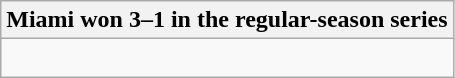<table class="wikitable collapsible collapsed">
<tr>
<th>Miami won 3–1 in the regular-season series</th>
</tr>
<tr>
<td><br>


</td>
</tr>
</table>
